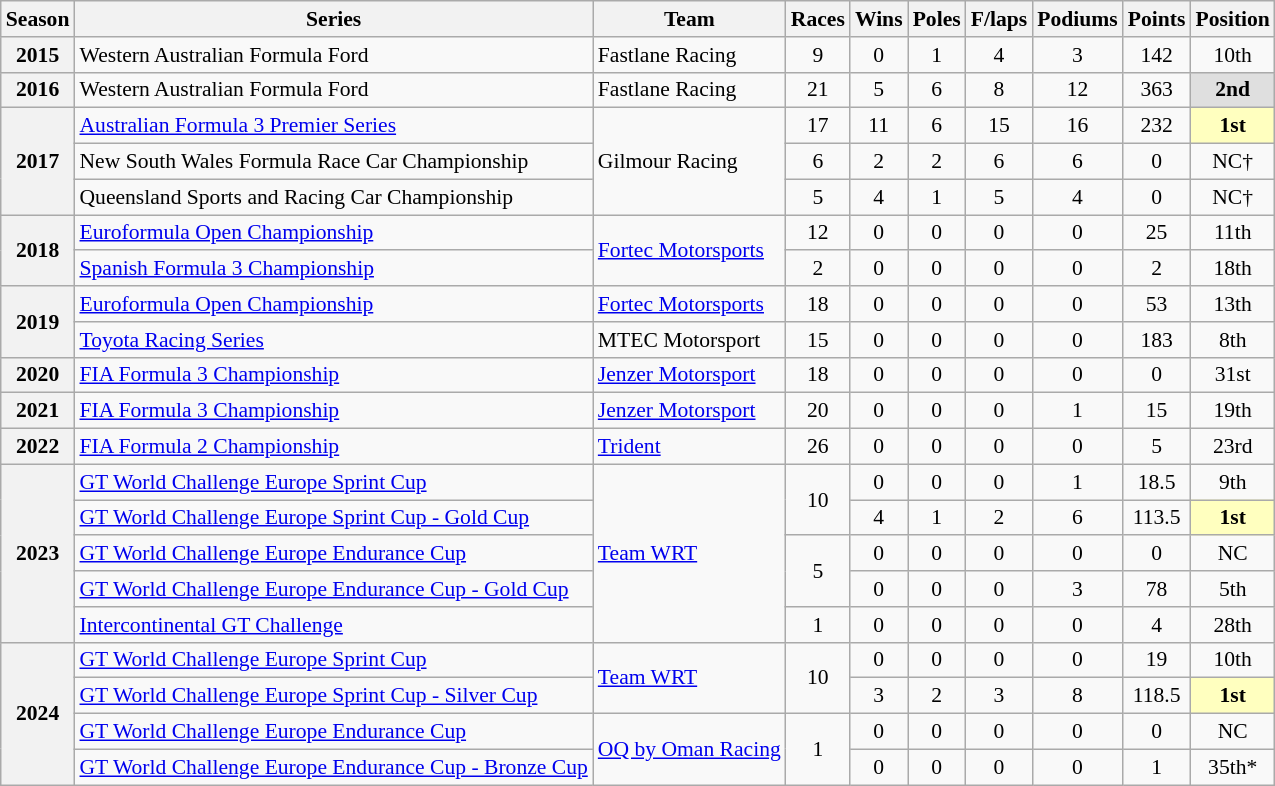<table class="wikitable" style="font-size: 90%; text-align:center">
<tr>
<th>Season</th>
<th>Series</th>
<th>Team</th>
<th>Races</th>
<th>Wins</th>
<th>Poles</th>
<th>F/laps</th>
<th>Podiums</th>
<th>Points</th>
<th>Position</th>
</tr>
<tr>
<th>2015</th>
<td align=left>Western Australian Formula Ford</td>
<td align=left>Fastlane Racing</td>
<td>9</td>
<td>0</td>
<td>1</td>
<td>4</td>
<td>3</td>
<td>142</td>
<td>10th</td>
</tr>
<tr>
<th>2016</th>
<td align=left>Western Australian Formula Ford</td>
<td align=left>Fastlane Racing</td>
<td>21</td>
<td>5</td>
<td>6</td>
<td>8</td>
<td>12</td>
<td>363</td>
<td style="background:#dfdfdf;"><strong>2nd</strong></td>
</tr>
<tr>
<th rowspan="3">2017</th>
<td align=left><a href='#'>Australian Formula 3 Premier Series</a></td>
<td rowspan="3" align="left">Gilmour Racing</td>
<td>17</td>
<td>11</td>
<td>6</td>
<td>15</td>
<td>16</td>
<td>232</td>
<td style="background:#ffffbf;"><strong>1st</strong></td>
</tr>
<tr>
<td align=left>New South Wales Formula Race Car Championship</td>
<td>6</td>
<td>2</td>
<td>2</td>
<td>6</td>
<td>6</td>
<td>0</td>
<td>NC†</td>
</tr>
<tr>
<td align=left>Queensland Sports and Racing Car Championship</td>
<td>5</td>
<td>4</td>
<td>1</td>
<td>5</td>
<td>4</td>
<td>0</td>
<td>NC†</td>
</tr>
<tr>
<th rowspan=2>2018</th>
<td align=left><a href='#'>Euroformula Open Championship</a></td>
<td align=left rowspan=2><a href='#'>Fortec Motorsports</a></td>
<td>12</td>
<td>0</td>
<td>0</td>
<td>0</td>
<td>0</td>
<td>25</td>
<td>11th</td>
</tr>
<tr>
<td align=left><a href='#'>Spanish Formula 3 Championship</a></td>
<td>2</td>
<td>0</td>
<td>0</td>
<td>0</td>
<td>0</td>
<td>2</td>
<td>18th</td>
</tr>
<tr>
<th rowspan=2>2019</th>
<td align=left><a href='#'>Euroformula Open Championship</a></td>
<td align=left><a href='#'>Fortec Motorsports</a></td>
<td>18</td>
<td>0</td>
<td>0</td>
<td>0</td>
<td>0</td>
<td>53</td>
<td>13th</td>
</tr>
<tr>
<td align=left><a href='#'>Toyota Racing Series</a></td>
<td align=left>MTEC Motorsport</td>
<td>15</td>
<td>0</td>
<td>0</td>
<td>0</td>
<td>0</td>
<td>183</td>
<td>8th</td>
</tr>
<tr>
<th>2020</th>
<td align=left><a href='#'>FIA Formula 3 Championship</a></td>
<td align=left><a href='#'>Jenzer Motorsport</a></td>
<td>18</td>
<td>0</td>
<td>0</td>
<td>0</td>
<td>0</td>
<td>0</td>
<td>31st</td>
</tr>
<tr>
<th>2021</th>
<td align=left><a href='#'>FIA Formula 3 Championship</a></td>
<td align=left><a href='#'>Jenzer Motorsport</a></td>
<td>20</td>
<td>0</td>
<td>0</td>
<td>0</td>
<td>1</td>
<td>15</td>
<td>19th</td>
</tr>
<tr>
<th>2022</th>
<td align=left><a href='#'>FIA Formula 2 Championship</a></td>
<td align=left><a href='#'>Trident</a></td>
<td>26</td>
<td>0</td>
<td>0</td>
<td>0</td>
<td>0</td>
<td>5</td>
<td>23rd</td>
</tr>
<tr>
<th rowspan="5">2023</th>
<td align=left><a href='#'>GT World Challenge Europe Sprint Cup</a></td>
<td rowspan="5" align="left"><a href='#'>Team WRT</a></td>
<td rowspan="2">10</td>
<td>0</td>
<td>0</td>
<td>0</td>
<td>1</td>
<td>18.5</td>
<td>9th</td>
</tr>
<tr>
<td align=left><a href='#'>GT World Challenge Europe Sprint Cup - Gold Cup</a></td>
<td>4</td>
<td>1</td>
<td>2</td>
<td>6</td>
<td>113.5</td>
<td style="background:#FFFFBF;"><strong>1st</strong></td>
</tr>
<tr>
<td align=left><a href='#'>GT World Challenge Europe Endurance Cup</a></td>
<td rowspan="2">5</td>
<td>0</td>
<td>0</td>
<td>0</td>
<td>0</td>
<td>0</td>
<td>NC</td>
</tr>
<tr>
<td align=left><a href='#'>GT World Challenge Europe Endurance Cup - Gold Cup</a></td>
<td>0</td>
<td>0</td>
<td>0</td>
<td>3</td>
<td>78</td>
<td>5th</td>
</tr>
<tr>
<td align=left><a href='#'>Intercontinental GT Challenge</a></td>
<td>1</td>
<td>0</td>
<td>0</td>
<td>0</td>
<td>0</td>
<td>4</td>
<td>28th</td>
</tr>
<tr>
<th rowspan="4">2024</th>
<td align=left><a href='#'>GT World Challenge Europe Sprint Cup</a></td>
<td align=left rowspan=2><a href='#'>Team WRT</a></td>
<td rowspan=2>10</td>
<td>0</td>
<td>0</td>
<td>0</td>
<td>0</td>
<td>19</td>
<td>10th</td>
</tr>
<tr>
<td align=left><a href='#'>GT World Challenge Europe Sprint Cup - Silver Cup</a></td>
<td>3</td>
<td>2</td>
<td>3</td>
<td>8</td>
<td>118.5</td>
<td style="background:#FFFFBF;"><strong>1st</strong></td>
</tr>
<tr>
<td align=left><a href='#'>GT World Challenge Europe Endurance Cup</a></td>
<td align=left rowspan="2"><a href='#'>OQ by Oman Racing</a></td>
<td rowspan="2">1</td>
<td>0</td>
<td>0</td>
<td>0</td>
<td>0</td>
<td>0</td>
<td>NC</td>
</tr>
<tr>
<td align=left><a href='#'>GT World Challenge Europe Endurance Cup - Bronze Cup</a></td>
<td>0</td>
<td>0</td>
<td>0</td>
<td>0</td>
<td>1</td>
<td>35th*</td>
</tr>
</table>
